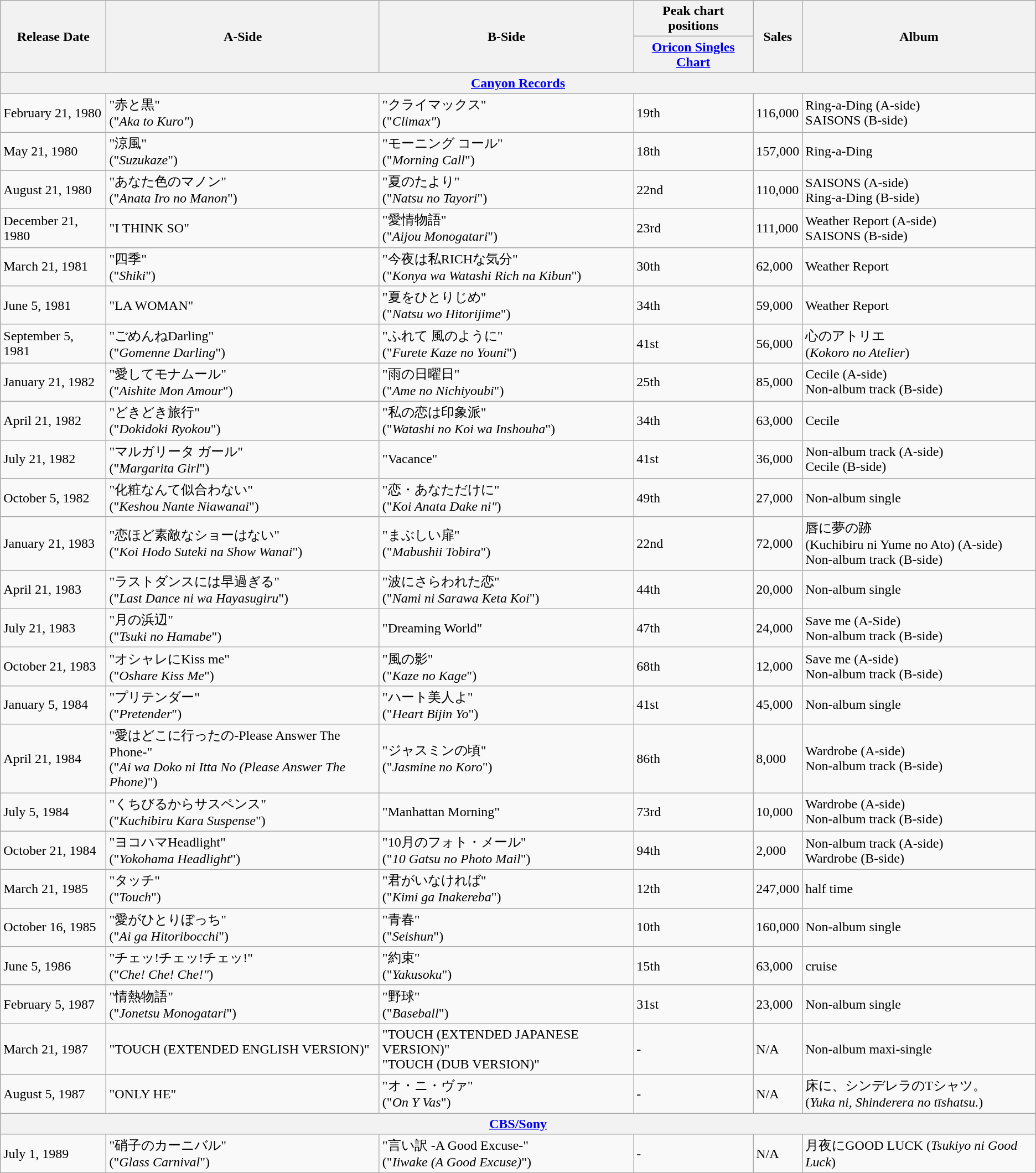<table class="wikitable">
<tr>
<th rowspan="2">Release Date</th>
<th rowspan="2">A-Side</th>
<th rowspan="2">B-Side</th>
<th>Peak chart positions</th>
<th rowspan="2">Sales</th>
<th rowspan="2">Album</th>
</tr>
<tr>
<th><a href='#'>Oricon Singles Chart</a></th>
</tr>
<tr>
<th colspan="6"><a href='#'>Canyon Records</a></th>
</tr>
<tr>
<td>February 21, 1980</td>
<td>"赤と黒"<br>("<em>Aka to Kuro"</em>)</td>
<td>"クライマックス"<br>("<em>Climax"</em>)</td>
<td>19th</td>
<td>116,000</td>
<td>Ring-a-Ding (A-side)<br>SAISONS (B-side)</td>
</tr>
<tr>
<td>May 21, 1980</td>
<td>"涼風"<br>("<em>Suzukaze</em>")</td>
<td>"モーニング コール"<br>("<em>Morning Call</em>")</td>
<td>18th</td>
<td>157,000</td>
<td>Ring-a-Ding</td>
</tr>
<tr>
<td>August 21, 1980</td>
<td>"あなた色のマノン"<br>("<em>Anata Iro no Manon</em>")</td>
<td>"夏のたより"<br>("<em>Natsu no Tayori</em>")</td>
<td>22nd</td>
<td>110,000</td>
<td>SAISONS (A-side)<br>Ring-a-Ding (B-side)</td>
</tr>
<tr>
<td>December 21, 1980</td>
<td>"I THINK SO"</td>
<td>"愛情物語"<br>("<em>Aijou Monogatari</em>")</td>
<td>23rd</td>
<td>111,000</td>
<td>Weather Report (A-side)<br>SAISONS (B-side)</td>
</tr>
<tr>
<td>March 21, 1981</td>
<td>"四季"<br>("<em>Shiki</em>")</td>
<td>"今夜は私RICHな気分"<br>("<em>Konya wa Watashi Rich na Kibun</em>")</td>
<td>30th</td>
<td>62,000</td>
<td>Weather Report</td>
</tr>
<tr>
<td>June 5, 1981</td>
<td>"LA WOMAN"</td>
<td>"夏をひとりじめ"<br>("<em>Natsu wo Hitorijime</em>")</td>
<td>34th</td>
<td>59,000</td>
<td>Weather Report</td>
</tr>
<tr>
<td>September 5, 1981</td>
<td>"ごめんねDarling"<br>("<em>Gomenne Darling</em>")</td>
<td>"ふれて 風のように"<br>("<em>Furete Kaze no Youni</em>")</td>
<td>41st</td>
<td>56,000</td>
<td>心のアトリエ<br>(<em>Kokoro no Atelier</em>)</td>
</tr>
<tr>
<td>January 21, 1982</td>
<td>"愛してモナムール"<br>("<em>Aishite Mon Amour</em>")</td>
<td>"雨の日曜日"<br>("<em>Ame no Nichiyoubi</em>")</td>
<td>25th</td>
<td>85,000</td>
<td>Cecile (A-side)<br>Non-album track (B-side)</td>
</tr>
<tr>
<td>April 21, 1982</td>
<td>"どきどき旅行"<br>("<em>Dokidoki Ryokou</em>")</td>
<td>"私の恋は印象派"<br>("<em>Watashi no Koi wa Inshouha</em>")</td>
<td>34th</td>
<td>63,000</td>
<td>Cecile</td>
</tr>
<tr>
<td>July 21, 1982</td>
<td>"マルガリータ ガール"<br>("<em>Margarita Girl</em>")</td>
<td>"Vacance"</td>
<td>41st</td>
<td>36,000</td>
<td>Non-album track (A-side)<br>Cecile (B-side)</td>
</tr>
<tr>
<td>October 5, 1982</td>
<td>"化粧なんて似合わない"<br>("<em>Keshou Nante Niawanai</em>")</td>
<td>"恋・あなただけに"<br>("<em>Koi Anata Dake ni"</em>)</td>
<td>49th</td>
<td>27,000</td>
<td>Non-album single</td>
</tr>
<tr>
<td>January 21, 1983</td>
<td>"恋ほど素敵なショーはない"<br>("<em>Koi Hodo Suteki na Show Wanai</em>")</td>
<td>"まぶしい扉"<br>("<em>Mabushii Tobira</em>")</td>
<td>22nd</td>
<td>72,000</td>
<td>唇に夢の跡<br>(Kuchibiru ni Yume no Ato) (A-side)<br>Non-album track (B-side)</td>
</tr>
<tr>
<td>April 21, 1983</td>
<td>"ラストダンスには早過ぎる"<br>("<em>Last Dance ni wa Hayasugiru</em>")</td>
<td>"波にさらわれた恋"<br>("<em>Nami ni Sarawa Keta Koi</em>")</td>
<td>44th</td>
<td>20,000</td>
<td>Non-album single</td>
</tr>
<tr>
<td>July 21, 1983</td>
<td>"月の浜辺"<br>("<em>Tsuki no Hamabe</em>")</td>
<td>"Dreaming World"</td>
<td>47th</td>
<td>24,000</td>
<td>Save me (A-Side)<br>Non-album track (B-side)</td>
</tr>
<tr>
<td>October 21, 1983</td>
<td>"オシャレにKiss me"<br>("<em>Oshare Kiss Me</em>")</td>
<td>"風の影"<br>("<em>Kaze no Kage</em>")</td>
<td>68th</td>
<td>12,000</td>
<td>Save me (A-side)<br>Non-album track (B-side)</td>
</tr>
<tr>
<td>January 5, 1984</td>
<td>"プリテンダー"<br>("<em>Pretender</em>")</td>
<td>"ハート美人よ"<br>("<em>Heart Bijin Yo</em>")</td>
<td>41st</td>
<td>45,000</td>
<td>Non-album single</td>
</tr>
<tr>
<td>April 21, 1984</td>
<td>"愛はどこに行ったの-Please Answer The Phone-"<br>("<em>Ai wa Doko ni Itta No (Please Answer The Phone)</em>")</td>
<td>"ジャスミンの頃"<br>("<em>Jasmine no Koro</em>")</td>
<td>86th</td>
<td>8,000</td>
<td>Wardrobe (A-side)<br>Non-album track (B-side)</td>
</tr>
<tr>
<td>July 5, 1984</td>
<td>"くちびるからサスペンス"<br>("<em>Kuchibiru Kara Suspense</em>")</td>
<td>"Manhattan Morning"</td>
<td>73rd</td>
<td>10,000</td>
<td>Wardrobe (A-side)<br>Non-album track (B-side)</td>
</tr>
<tr>
<td>October 21, 1984</td>
<td>"ヨコハマHeadlight"<br>("<em>Yokohama Headlight</em>")</td>
<td>"10月のフォト・メール"<br>("<em>10 Gatsu no Photo Mail</em>")</td>
<td>94th</td>
<td>2,000</td>
<td>Non-album track (A-side)<br>Wardrobe (B-side)</td>
</tr>
<tr>
<td>March 21, 1985</td>
<td>"タッチ"<br>("<em>Touch</em>")</td>
<td>"君がいなければ"<br>("<em>Kimi ga Inakereba</em>")</td>
<td>12th</td>
<td>247,000</td>
<td>half time</td>
</tr>
<tr>
<td>October 16, 1985</td>
<td>"愛がひとりぼっち"<br>("<em>Ai ga Hitoribocchi</em>")</td>
<td>"青春"<br>("<em>Seishun</em>")</td>
<td>10th</td>
<td>160,000</td>
<td>Non-album single</td>
</tr>
<tr>
<td>June 5, 1986</td>
<td>"チェッ!チェッ!チェッ!"<br>("<em>Che! Che! Che!"</em>)</td>
<td>"約束"<br>("<em>Yakusoku</em>")</td>
<td>15th</td>
<td>63,000</td>
<td>cruise</td>
</tr>
<tr>
<td>February 5, 1987</td>
<td>"情熱物語"<br>("<em>Jonetsu Monogatari</em>")</td>
<td>"野球"<br>("<em>Baseball</em>")</td>
<td>31st</td>
<td>23,000</td>
<td>Non-album single</td>
</tr>
<tr>
<td>March 21, 1987</td>
<td>"TOUCH (EXTENDED ENGLISH VERSION)"</td>
<td>"TOUCH (EXTENDED JAPANESE VERSION)"<br>"TOUCH (DUB VERSION)"</td>
<td>-</td>
<td>N/A</td>
<td>Non-album maxi-single</td>
</tr>
<tr>
<td>August 5, 1987</td>
<td>"ONLY HE"</td>
<td>"オ・ニ・ヴァ"<br>("<em>On Y Vas</em>")</td>
<td>-</td>
<td>N/A</td>
<td>床に、シンデレラのTシャツ。<br>(<em>Yuka ni, Shinderera no tīshatsu.</em>)</td>
</tr>
<tr>
<th colspan="6"><a href='#'>CBS/Sony</a></th>
</tr>
<tr>
<td>July 1, 1989</td>
<td>"硝子のカーニバル"<br>("<em>Glass Carnival</em>")</td>
<td>"言い訳 -A Good Excuse-"<br>("<em>Iiwake (A Good Excuse)</em>")</td>
<td>-</td>
<td>N/A</td>
<td>月夜にGOOD LUCK (<em>Tsukiyo ni Good Luck</em>)</td>
</tr>
</table>
